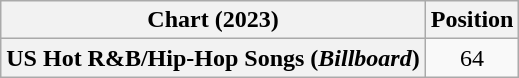<table class="wikitable sortable plainrowheaders" style="text-align:center">
<tr>
<th scope="col">Chart (2023)</th>
<th scope="col">Position</th>
</tr>
<tr>
<th scope="row">US Hot R&B/Hip-Hop Songs (<em>Billboard</em>)</th>
<td>64</td>
</tr>
</table>
